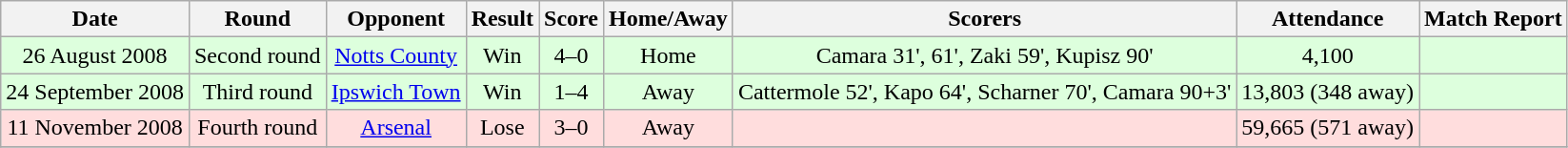<table class="wikitable" style="text-align:center">
<tr>
<th>Date</th>
<th>Round</th>
<th>Opponent</th>
<th>Result</th>
<th>Score</th>
<th>Home/Away</th>
<th>Scorers</th>
<th>Attendance</th>
<th>Match Report</th>
</tr>
<tr bgcolor="#ddffdd">
<td>26 August 2008</td>
<td>Second round</td>
<td><a href='#'>Notts County</a></td>
<td>Win</td>
<td>4–0</td>
<td>Home</td>
<td>Camara 31', 61', Zaki 59', Kupisz 90'</td>
<td>4,100</td>
<td></td>
</tr>
<tr bgcolor="#ddffdd">
<td>24 September 2008</td>
<td>Third round</td>
<td><a href='#'>Ipswich Town</a></td>
<td>Win</td>
<td>1–4</td>
<td>Away</td>
<td>Cattermole 52', Kapo 64', Scharner 70', Camara 90+3'</td>
<td>13,803 (348 away)</td>
<td></td>
</tr>
<tr bgcolor="#ffdddd">
<td>11 November 2008</td>
<td>Fourth round</td>
<td><a href='#'>Arsenal</a></td>
<td>Lose</td>
<td>3–0</td>
<td>Away</td>
<td></td>
<td>59,665 (571 away)</td>
<td></td>
</tr>
<tr>
</tr>
</table>
